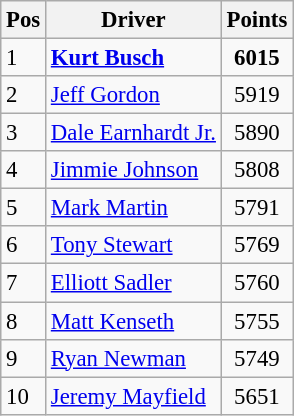<table class="sortable wikitable " style="font-size: 95%;">
<tr>
<th>Pos</th>
<th>Driver</th>
<th>Points</th>
</tr>
<tr>
<td>1</td>
<td><strong><a href='#'>Kurt Busch</a></strong></td>
<td style="text-align:center;"><strong>6015</strong></td>
</tr>
<tr>
<td>2</td>
<td><a href='#'>Jeff Gordon</a></td>
<td style="text-align:center;">5919</td>
</tr>
<tr>
<td>3</td>
<td><a href='#'>Dale Earnhardt Jr.</a></td>
<td style="text-align:center;">5890</td>
</tr>
<tr>
<td>4</td>
<td><a href='#'>Jimmie Johnson</a></td>
<td style="text-align:center;">5808</td>
</tr>
<tr>
<td>5</td>
<td><a href='#'>Mark Martin</a></td>
<td style="text-align:center;">5791</td>
</tr>
<tr>
<td>6</td>
<td><a href='#'>Tony Stewart</a></td>
<td style="text-align:center;">5769</td>
</tr>
<tr>
<td>7</td>
<td><a href='#'>Elliott Sadler</a></td>
<td style="text-align:center;">5760</td>
</tr>
<tr>
<td>8</td>
<td><a href='#'>Matt Kenseth</a></td>
<td style="text-align:center;">5755</td>
</tr>
<tr>
<td>9</td>
<td><a href='#'>Ryan Newman</a></td>
<td style="text-align:center;">5749</td>
</tr>
<tr>
<td>10</td>
<td><a href='#'>Jeremy Mayfield</a></td>
<td style="text-align:center;">5651</td>
</tr>
</table>
